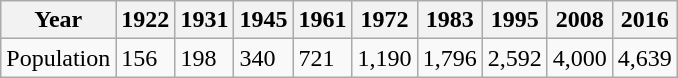<table class="wikitable">
<tr>
<th>Year</th>
<th>1922</th>
<th>1931</th>
<th>1945</th>
<th>1961</th>
<th>1972</th>
<th>1983</th>
<th>1995</th>
<th>2008</th>
<th>2016</th>
</tr>
<tr>
<td>Population</td>
<td>156</td>
<td>198</td>
<td>340</td>
<td>721</td>
<td>1,190</td>
<td>1,796</td>
<td>2,592</td>
<td>4,000</td>
<td>4,639</td>
</tr>
</table>
